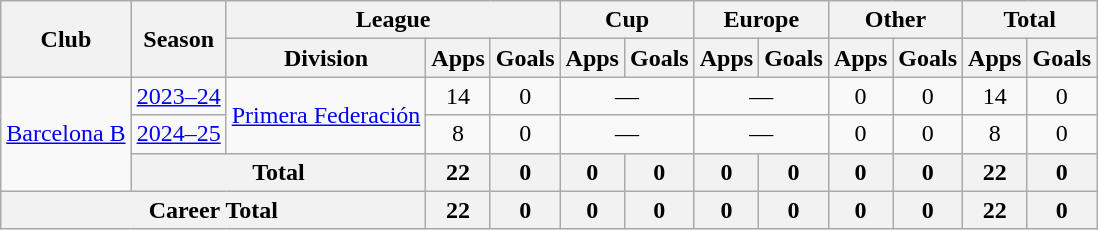<table class="wikitable" Style="text-align: center">
<tr>
<th rowspan="2">Club</th>
<th rowspan="2">Season</th>
<th colspan="3">League</th>
<th colspan="2">Cup</th>
<th colspan="2">Europe</th>
<th colspan="2">Other</th>
<th colspan="2">Total</th>
</tr>
<tr>
<th>Division</th>
<th>Apps</th>
<th>Goals</th>
<th>Apps</th>
<th>Goals</th>
<th>Apps</th>
<th>Goals</th>
<th>Apps</th>
<th>Goals</th>
<th>Apps</th>
<th>Goals</th>
</tr>
<tr>
<td rowspan=3><a href='#'>Barcelona B</a></td>
<td><a href='#'>2023–24</a></td>
<td rowspan=2><a href='#'>Primera Federación</a></td>
<td>14</td>
<td>0</td>
<td colspan="2">—</td>
<td colspan="2">—</td>
<td>0</td>
<td>0</td>
<td>14</td>
<td>0</td>
</tr>
<tr>
<td><a href='#'>2024–25</a></td>
<td>8</td>
<td>0</td>
<td colspan="2">—</td>
<td colspan="2">—</td>
<td>0</td>
<td>0</td>
<td>8</td>
<td>0</td>
</tr>
<tr>
<th colspan="2">Total</th>
<th>22</th>
<th>0</th>
<th>0</th>
<th>0</th>
<th>0</th>
<th>0</th>
<th>0</th>
<th>0</th>
<th>22</th>
<th>0</th>
</tr>
<tr>
<th colspan="3">Career Total</th>
<th>22</th>
<th>0</th>
<th>0</th>
<th>0</th>
<th>0</th>
<th>0</th>
<th>0</th>
<th>0</th>
<th>22</th>
<th>0</th>
</tr>
</table>
